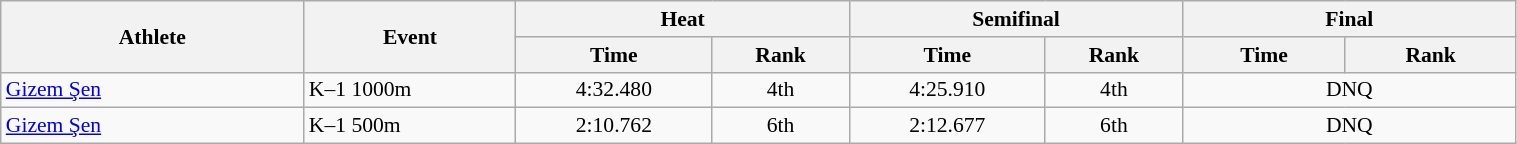<table class="wikitable" width="80%" style="text-align:center; font-size:90%">
<tr>
<th rowspan="2" width="20%">Athlete</th>
<th rowspan="2" width="14%">Event</th>
<th colspan="2" width="22%">Heat</th>
<th colspan="2" width="22%">Semifinal</th>
<th colspan="2" width="22%">Final</th>
</tr>
<tr>
<th>Time</th>
<th>Rank</th>
<th>Time</th>
<th>Rank</th>
<th>Time</th>
<th>Rank</th>
</tr>
<tr>
<td align="left"><a href='#'>Gizem Şen</a></td>
<td align="left">K–1 1000m</td>
<td>4:32.480</td>
<td>4th</td>
<td>4:25.910</td>
<td>4th</td>
<td colspan=2>DNQ</td>
</tr>
<tr>
<td align="left"><a href='#'>Gizem Şen</a></td>
<td align="left">K–1 500m</td>
<td>2:10.762</td>
<td>6th</td>
<td>2:12.677</td>
<td>6th</td>
<td colspan=2>DNQ</td>
</tr>
</table>
